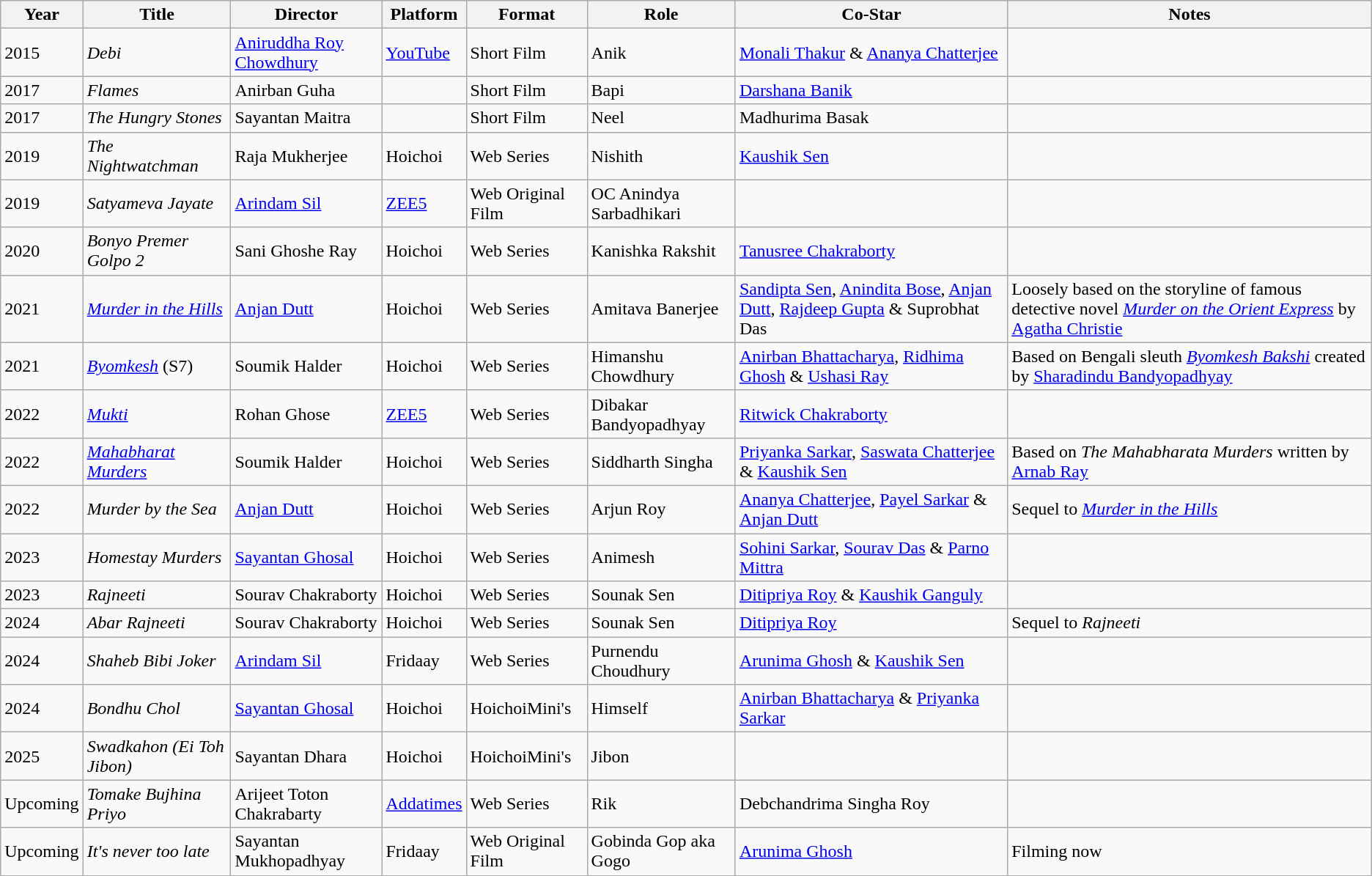<table class="wikitable sortable">
<tr>
<th>Year</th>
<th>Title</th>
<th>Director</th>
<th>Platform</th>
<th>Format</th>
<th>Role</th>
<th>Co-Star</th>
<th>Notes</th>
</tr>
<tr>
<td>2015</td>
<td><em>Debi</em></td>
<td><a href='#'>Aniruddha Roy Chowdhury</a></td>
<td><a href='#'>YouTube</a></td>
<td>Short Film</td>
<td>Anik</td>
<td><a href='#'>Monali Thakur</a> & <a href='#'>Ananya Chatterjee</a></td>
<td></td>
</tr>
<tr>
<td>2017</td>
<td><em>Flames</em></td>
<td>Anirban Guha</td>
<td></td>
<td>Short Film</td>
<td>Bapi</td>
<td><a href='#'>Darshana Banik</a></td>
<td></td>
</tr>
<tr>
<td>2017</td>
<td><em>The Hungry Stones</em></td>
<td>Sayantan Maitra</td>
<td></td>
<td>Short Film</td>
<td>Neel</td>
<td>Madhurima Basak</td>
<td></td>
</tr>
<tr>
<td>2019</td>
<td><em>The Nightwatchman</em></td>
<td>Raja Mukherjee</td>
<td>Hoichoi</td>
<td>Web Series</td>
<td>Nishith</td>
<td><a href='#'>Kaushik Sen</a></td>
<td></td>
</tr>
<tr>
<td>2019</td>
<td><em>Satyameva Jayate</em></td>
<td><a href='#'>Arindam Sil</a></td>
<td><a href='#'>ZEE5</a></td>
<td>Web Original Film</td>
<td>OC Anindya Sarbadhikari</td>
<td></td>
<td></td>
</tr>
<tr>
<td>2020</td>
<td><em>Bonyo Premer Golpo 2</em></td>
<td>Sani Ghoshe Ray</td>
<td>Hoichoi</td>
<td>Web Series</td>
<td>Kanishka Rakshit</td>
<td><a href='#'>Tanusree Chakraborty</a></td>
<td></td>
</tr>
<tr>
<td>2021</td>
<td><em><a href='#'>Murder in the Hills</a></em></td>
<td><a href='#'>Anjan Dutt</a></td>
<td>Hoichoi</td>
<td>Web Series</td>
<td>Amitava Banerjee</td>
<td><a href='#'>Sandipta Sen</a>, <a href='#'>Anindita Bose</a>, <a href='#'>Anjan Dutt</a>, <a href='#'>Rajdeep Gupta</a> & Suprobhat Das</td>
<td>Loosely based on the storyline of famous detective novel <em><a href='#'>Murder on the Orient Express</a></em> by <a href='#'>Agatha Christie</a></td>
</tr>
<tr>
<td>2021</td>
<td><em><a href='#'>Byomkesh</a> </em> (S7)</td>
<td>Soumik Halder</td>
<td>Hoichoi</td>
<td>Web Series</td>
<td>Himanshu Chowdhury</td>
<td><a href='#'>Anirban Bhattacharya</a>, <a href='#'>Ridhima Ghosh</a> & <a href='#'>Ushasi Ray</a></td>
<td>Based on Bengali sleuth <em><a href='#'>Byomkesh Bakshi</a></em> created by <a href='#'>Sharadindu Bandyopadhyay</a></td>
</tr>
<tr>
<td>2022</td>
<td><em><a href='#'>Mukti</a></em></td>
<td>Rohan Ghose</td>
<td><a href='#'>ZEE5</a></td>
<td>Web Series</td>
<td>Dibakar Bandyopadhyay</td>
<td><a href='#'>Ritwick Chakraborty</a></td>
<td></td>
</tr>
<tr>
<td>2022</td>
<td><em><a href='#'>Mahabharat Murders</a></em></td>
<td>Soumik Halder</td>
<td>Hoichoi</td>
<td>Web Series</td>
<td>Siddharth Singha</td>
<td><a href='#'>Priyanka Sarkar</a>, <a href='#'>Saswata Chatterjee</a> & <a href='#'>Kaushik Sen</a></td>
<td>Based on <em>The Mahabharata Murders</em> written by <a href='#'>Arnab Ray</a></td>
</tr>
<tr>
<td>2022</td>
<td><em>Murder by the Sea</em></td>
<td><a href='#'>Anjan Dutt</a></td>
<td>Hoichoi</td>
<td>Web Series</td>
<td>Arjun Roy</td>
<td><a href='#'>Ananya Chatterjee</a>, <a href='#'>Payel Sarkar</a> & <a href='#'>Anjan Dutt</a></td>
<td>Sequel to <em><a href='#'>Murder in the Hills</a></em></td>
</tr>
<tr>
<td>2023</td>
<td><em>Homestay Murders</em></td>
<td><a href='#'>Sayantan Ghosal</a></td>
<td>Hoichoi</td>
<td>Web Series</td>
<td>Animesh</td>
<td><a href='#'>Sohini Sarkar</a>, <a href='#'>Sourav Das</a> & <a href='#'>Parno Mittra</a></td>
<td></td>
</tr>
<tr>
<td>2023</td>
<td><em>Rajneeti</em></td>
<td>Sourav Chakraborty</td>
<td>Hoichoi</td>
<td>Web Series</td>
<td>Sounak Sen</td>
<td><a href='#'>Ditipriya Roy</a> & <a href='#'>Kaushik Ganguly</a></td>
<td></td>
</tr>
<tr>
<td>2024</td>
<td><em>Abar Rajneeti</em></td>
<td>Sourav Chakraborty</td>
<td>Hoichoi</td>
<td>Web Series</td>
<td>Sounak Sen</td>
<td><a href='#'>Ditipriya Roy</a></td>
<td>Sequel to <em>Rajneeti</em></td>
</tr>
<tr>
<td>2024</td>
<td><em>Shaheb Bibi Joker</em></td>
<td><a href='#'>Arindam Sil</a></td>
<td>Fridaay</td>
<td>Web Series</td>
<td>Purnendu Choudhury</td>
<td><a href='#'>Arunima Ghosh</a> & <a href='#'>Kaushik Sen</a></td>
<td></td>
</tr>
<tr>
<td>2024</td>
<td><em>Bondhu Chol</em></td>
<td><a href='#'>Sayantan Ghosal</a></td>
<td>Hoichoi</td>
<td>HoichoiMini's</td>
<td>Himself</td>
<td><a href='#'>Anirban Bhattacharya</a> & <a href='#'>Priyanka Sarkar</a></td>
<td></td>
</tr>
<tr>
<td>2025</td>
<td><em>Swadkahon (Ei Toh Jibon)</em></td>
<td>Sayantan Dhara</td>
<td>Hoichoi</td>
<td>HoichoiMini's</td>
<td>Jibon</td>
<td></td>
<td></td>
</tr>
<tr>
<td>Upcoming</td>
<td><em>Tomake Bujhina Priyo</em></td>
<td>Arijeet Toton Chakrabarty</td>
<td><a href='#'>Addatimes</a></td>
<td>Web Series</td>
<td>Rik</td>
<td>Debchandrima Singha Roy</td>
<td></td>
</tr>
<tr>
<td>Upcoming</td>
<td><em>It's never too late</em></td>
<td>Sayantan Mukhopadhyay</td>
<td>Fridaay</td>
<td>Web Original Film</td>
<td>Gobinda Gop aka Gogo</td>
<td><a href='#'>Arunima Ghosh</a></td>
<td>Filming now</td>
</tr>
<tr>
</tr>
</table>
